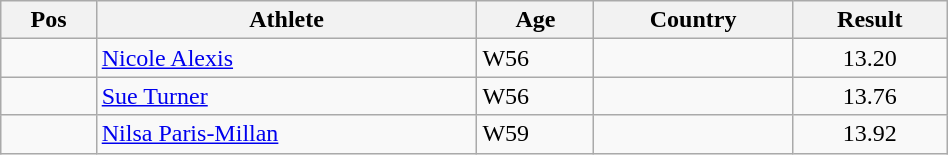<table class="wikitable"  style="text-align:center; width:50%;">
<tr>
<th>Pos</th>
<th>Athlete</th>
<th>Age</th>
<th>Country</th>
<th>Result</th>
</tr>
<tr>
<td align=center></td>
<td align=left><a href='#'>Nicole Alexis</a></td>
<td align=left>W56</td>
<td align=left></td>
<td>13.20</td>
</tr>
<tr>
<td align=center></td>
<td align=left><a href='#'>Sue Turner</a></td>
<td align=left>W56</td>
<td align=left></td>
<td>13.76</td>
</tr>
<tr>
<td align=center></td>
<td align=left><a href='#'>Nilsa Paris-Millan</a></td>
<td align=left>W59</td>
<td align=left></td>
<td>13.92</td>
</tr>
</table>
